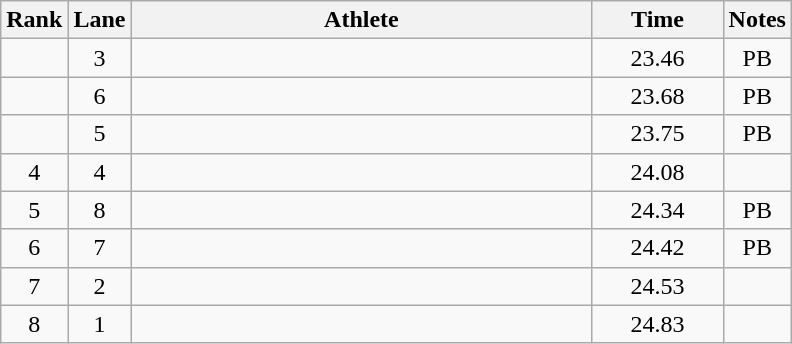<table class="wikitable" style="text-align:center">
<tr>
<th>Rank</th>
<th>Lane</th>
<th width=300>Athlete</th>
<th width=80>Time</th>
<th>Notes</th>
</tr>
<tr>
<td></td>
<td>3</td>
<td align=left></td>
<td>23.46</td>
<td>PB</td>
</tr>
<tr>
<td></td>
<td>6</td>
<td align=left></td>
<td>23.68</td>
<td>PB</td>
</tr>
<tr>
<td></td>
<td>5</td>
<td align=left></td>
<td>23.75</td>
<td>PB</td>
</tr>
<tr>
<td>4</td>
<td>4</td>
<td align=left></td>
<td>24.08</td>
<td></td>
</tr>
<tr>
<td>5</td>
<td>8</td>
<td align=left></td>
<td>24.34</td>
<td>PB</td>
</tr>
<tr>
<td>6</td>
<td>7</td>
<td align=left></td>
<td>24.42</td>
<td>PB</td>
</tr>
<tr>
<td>7</td>
<td>2</td>
<td align=left></td>
<td>24.53</td>
<td></td>
</tr>
<tr>
<td>8</td>
<td>1</td>
<td align=left></td>
<td>24.83</td>
<td></td>
</tr>
</table>
